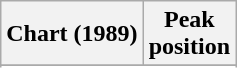<table class="wikitable sortable">
<tr>
<th>Chart (1989)</th>
<th>Peak<br>position</th>
</tr>
<tr>
</tr>
<tr>
</tr>
<tr>
</tr>
<tr>
</tr>
</table>
